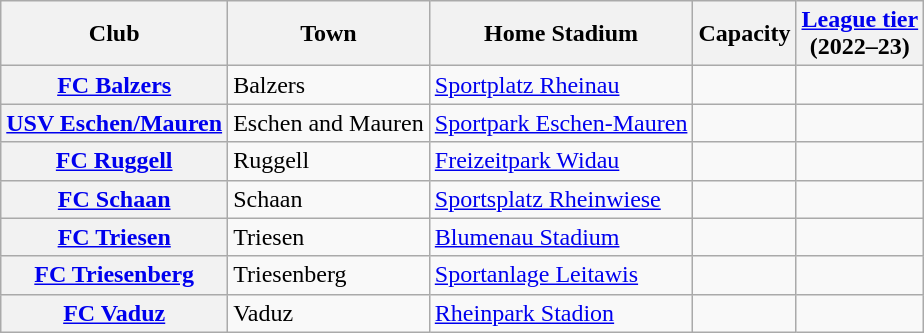<table class="wikitable sortable plainrowheaders">
<tr>
<th>Club</th>
<th>Town</th>
<th>Home Stadium</th>
<th>Capacity</th>
<th><a href='#'>League tier</a><br>(2022–23)</th>
</tr>
<tr>
<th scope="row"><a href='#'>FC Balzers</a></th>
<td>Balzers</td>
<td><a href='#'>Sportplatz Rheinau</a></td>
<td></td>
<td></td>
</tr>
<tr>
<th scope="row"><a href='#'>USV Eschen/Mauren</a></th>
<td>Eschen and Mauren</td>
<td><a href='#'>Sportpark Eschen-Mauren</a></td>
<td></td>
<td></td>
</tr>
<tr>
<th scope="row"><a href='#'>FC Ruggell</a></th>
<td>Ruggell</td>
<td><a href='#'>Freizeitpark Widau</a></td>
<td></td>
<td></td>
</tr>
<tr>
<th scope="row"><a href='#'>FC Schaan</a></th>
<td>Schaan</td>
<td><a href='#'>Sportsplatz Rheinwiese</a></td>
<td></td>
<td></td>
</tr>
<tr>
<th scope="row"><a href='#'>FC Triesen</a></th>
<td>Triesen</td>
<td><a href='#'>Blumenau Stadium</a></td>
<td></td>
<td></td>
</tr>
<tr>
<th scope="row"><a href='#'>FC Triesenberg</a></th>
<td>Triesenberg</td>
<td><a href='#'>Sportanlage Leitawis</a></td>
<td></td>
<td></td>
</tr>
<tr>
<th scope="row"><a href='#'>FC Vaduz</a></th>
<td>Vaduz</td>
<td><a href='#'>Rheinpark Stadion</a></td>
<td></td>
<td></td>
</tr>
</table>
